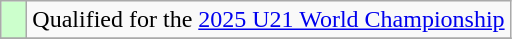<table class="wikitable" style="text-align:left">
<tr>
<td width=10px bgcolor=#ccffcc></td>
<td>Qualified for the <a href='#'>2025 U21 World Championship</a></td>
</tr>
<tr>
</tr>
</table>
